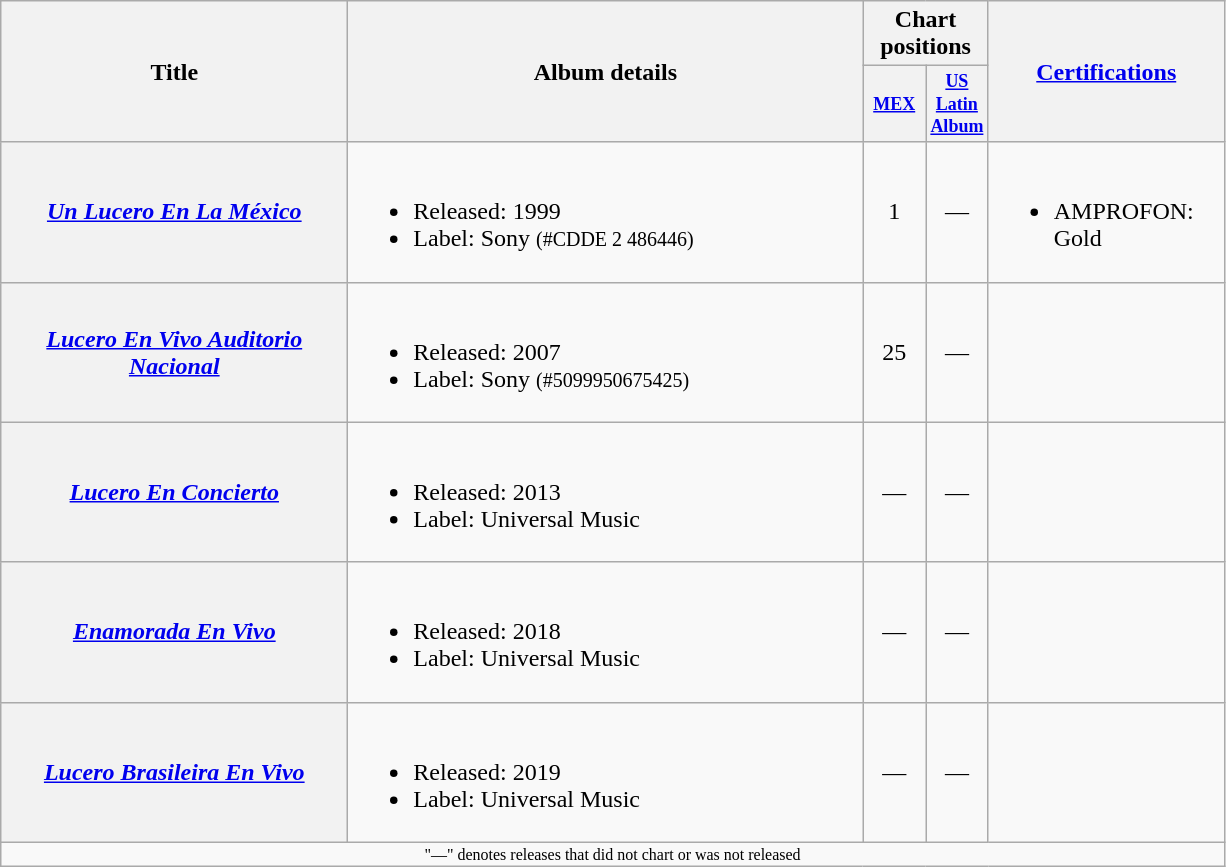<table class="wikitable plainrowheaders" style="text-align:center;">
<tr>
<th rowspan="2" style="width:14em;">Title</th>
<th rowspan="2" style="width:21em;">Album details</th>
<th colspan="2">Chart positions</th>
<th rowspan="2" style="width:150px;"><a href='#'>Certifications</a></th>
</tr>
<tr>
<th style="width:3em;font-size:75%"><a href='#'>MEX</a><br></th>
<th style="width:3em;font-size:75%;"><a href='#'>US Latin Album</a></th>
</tr>
<tr>
<th scope="row" align="center"><em><a href='#'>Un Lucero En La México</a> </em></th>
<td align="left"><br><ul><li>Released: 1999</li><li>Label: Sony <small>(#CDDE 2 486446)</small></li></ul></td>
<td>1</td>
<td>—</td>
<td align=left><br><ul><li>AMPROFON: Gold</li></ul></td>
</tr>
<tr>
<th scope="row" align="center"><em><a href='#'>Lucero En Vivo Auditorio Nacional</a> </em></th>
<td align="left"><br><ul><li>Released: 2007</li><li>Label: Sony <small>(#5099950675425)</small></li></ul></td>
<td>25</td>
<td>—</td>
<td align=left></td>
</tr>
<tr>
<th scope="row" align="center"><em><a href='#'>Lucero En Concierto</a> </em></th>
<td align="left"><br><ul><li>Released: 2013</li><li>Label: Universal Music</li></ul></td>
<td>—</td>
<td>—</td>
<td align=left></td>
</tr>
<tr>
<th scope="row" align="center"><em><a href='#'>Enamorada En Vivo</a> </em></th>
<td align="left"><br><ul><li>Released: 2018</li><li>Label: Universal Music</li></ul></td>
<td>—</td>
<td>—</td>
<td align=left></td>
</tr>
<tr>
<th scope="row" align="center"><em><a href='#'>Lucero Brasileira En Vivo</a> </em></th>
<td align="left"><br><ul><li>Released: 2019</li><li>Label: Universal Music</li></ul></td>
<td>—</td>
<td>—</td>
<td align=left></td>
</tr>
<tr>
<td colspan="8" style="text-align:center; font-size:8pt;">"—" denotes releases that did not chart or was not released</td>
</tr>
</table>
